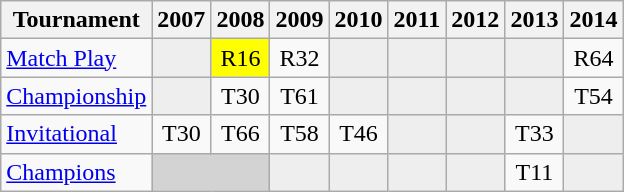<table class="wikitable" style="text-align:center;">
<tr>
<th>Tournament</th>
<th>2007</th>
<th>2008</th>
<th>2009</th>
<th>2010</th>
<th>2011</th>
<th>2012</th>
<th>2013</th>
<th>2014</th>
</tr>
<tr>
<td align="left"><a href='#'>Match Play</a></td>
<td style="background:#eeeeee;"></td>
<td style="background:yellow;">R16</td>
<td>R32</td>
<td style="background:#eeeeee;"></td>
<td style="background:#eeeeee;"></td>
<td style="background:#eeeeee;"></td>
<td style="background:#eeeeee;"></td>
<td>R64</td>
</tr>
<tr>
<td align="left"><a href='#'>Championship</a></td>
<td style="background:#eeeeee;"></td>
<td>T30</td>
<td>T61</td>
<td style="background:#eeeeee;"></td>
<td style="background:#eeeeee;"></td>
<td style="background:#eeeeee;"></td>
<td style="background:#eeeeee;"></td>
<td>T54</td>
</tr>
<tr>
<td align="left"><a href='#'>Invitational</a></td>
<td>T30</td>
<td>T66</td>
<td>T58</td>
<td>T46</td>
<td style="background:#eeeeee;"></td>
<td style="background:#eeeeee;"></td>
<td>T33</td>
<td style="background:#eeeeee;"></td>
</tr>
<tr>
<td align="left"><a href='#'>Champions</a></td>
<td colspan=2 style="background:#D3D3D3;"></td>
<td style="background:#eeeeee;"></td>
<td style="background:#eeeeee;"></td>
<td style="background:#eeeeee;"></td>
<td style="background:#eeeeee;"></td>
<td>T11</td>
<td style="background:#eeeeee;"></td>
</tr>
</table>
